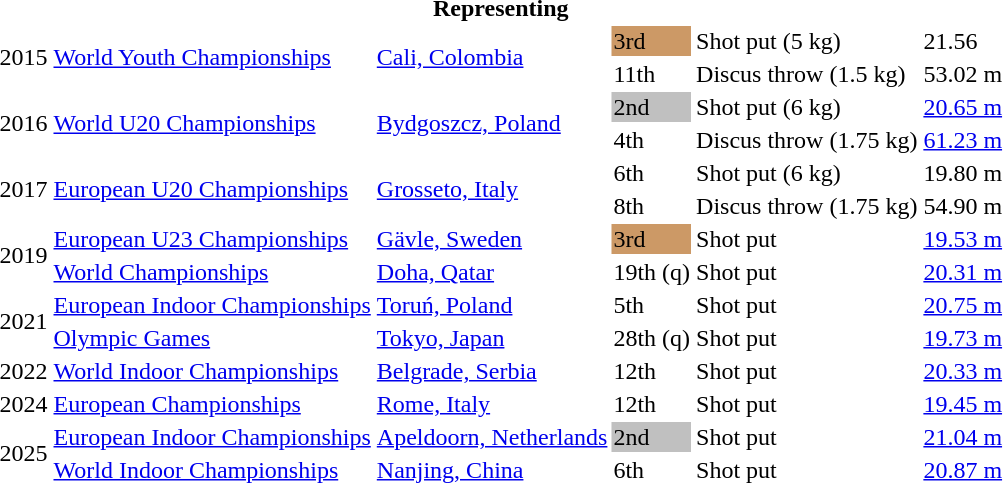<table>
<tr>
<th colspan="6">Representing </th>
</tr>
<tr>
<td rowspan=2>2015</td>
<td rowspan=2><a href='#'>World Youth Championships</a></td>
<td rowspan=2><a href='#'>Cali, Colombia</a></td>
<td bgcolor=cc9966>3rd</td>
<td>Shot put (5 kg)</td>
<td>21.56</td>
</tr>
<tr>
<td>11th</td>
<td>Discus throw (1.5 kg)</td>
<td>53.02 m</td>
</tr>
<tr>
<td rowspan=2>2016</td>
<td rowspan=2><a href='#'>World U20 Championships</a></td>
<td rowspan=2><a href='#'>Bydgoszcz, Poland</a></td>
<td bgcolor=silver>2nd</td>
<td>Shot put (6 kg)</td>
<td><a href='#'>20.65 m</a></td>
</tr>
<tr>
<td>4th</td>
<td>Discus throw (1.75 kg)</td>
<td><a href='#'>61.23 m</a></td>
</tr>
<tr>
<td rowspan=2>2017</td>
<td rowspan=2><a href='#'>European U20 Championships</a></td>
<td rowspan=2><a href='#'>Grosseto, Italy</a></td>
<td>6th</td>
<td>Shot put (6 kg)</td>
<td>19.80 m</td>
</tr>
<tr>
<td>8th</td>
<td>Discus throw (1.75 kg)</td>
<td>54.90 m</td>
</tr>
<tr>
<td rowspan=2>2019</td>
<td><a href='#'>European U23 Championships</a></td>
<td><a href='#'>Gävle, Sweden</a></td>
<td bgcolor=cc9966>3rd</td>
<td>Shot put</td>
<td><a href='#'>19.53 m</a></td>
</tr>
<tr>
<td><a href='#'>World Championships</a></td>
<td><a href='#'>Doha, Qatar</a></td>
<td>19th (q)</td>
<td>Shot put</td>
<td><a href='#'>20.31 m</a></td>
</tr>
<tr>
<td rowspan=2>2021</td>
<td><a href='#'>European Indoor Championships</a></td>
<td><a href='#'>Toruń, Poland</a></td>
<td>5th</td>
<td>Shot put</td>
<td><a href='#'>20.75 m</a></td>
</tr>
<tr>
<td><a href='#'>Olympic Games</a></td>
<td><a href='#'>Tokyo, Japan</a></td>
<td>28th (q)</td>
<td>Shot put</td>
<td><a href='#'>19.73 m</a></td>
</tr>
<tr>
<td>2022</td>
<td><a href='#'>World Indoor Championships</a></td>
<td><a href='#'>Belgrade, Serbia</a></td>
<td>12th</td>
<td>Shot put</td>
<td><a href='#'>20.33 m</a></td>
</tr>
<tr>
<td>2024</td>
<td><a href='#'>European Championships</a></td>
<td><a href='#'>Rome, Italy</a></td>
<td>12th</td>
<td>Shot put</td>
<td><a href='#'>19.45 m</a></td>
</tr>
<tr>
<td rowspan=2>2025</td>
<td><a href='#'>European Indoor Championships</a></td>
<td><a href='#'>Apeldoorn, Netherlands</a></td>
<td bgcolor=silver>2nd</td>
<td>Shot put</td>
<td><a href='#'>21.04 m</a></td>
</tr>
<tr>
<td><a href='#'>World Indoor Championships</a></td>
<td><a href='#'>Nanjing, China</a></td>
<td>6th</td>
<td>Shot put</td>
<td><a href='#'>20.87 m</a></td>
</tr>
<tr>
</tr>
</table>
